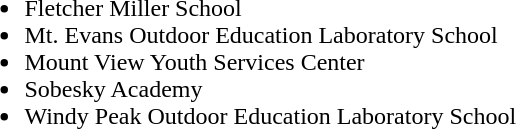<table>
<tr>
<td valign="top"><br><ul><li>Fletcher Miller School</li><li>Mt. Evans Outdoor Education Laboratory School</li><li>Mount View Youth Services Center</li><li>Sobesky Academy</li><li>Windy Peak Outdoor Education Laboratory School</li></ul></td>
</tr>
</table>
